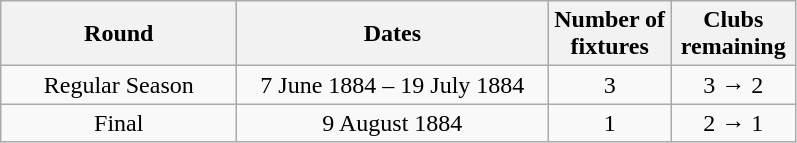<table class="wikitable plainrowheaders" style="text-align:center">
<tr>
<th scope="col" style="width:150px">Round</th>
<th scope="col" style="width:200px">Dates</th>
<th scope="col" style="width:75px">Number of fixtures</th>
<th scope="col" style="width:75px">Clubs remaining</th>
</tr>
<tr>
<td>Regular Season</td>
<td>7 June 1884 – 19 July 1884</td>
<td>3</td>
<td>3 → 2</td>
</tr>
<tr>
<td>Final</td>
<td>9 August 1884</td>
<td>1</td>
<td>2 → 1</td>
</tr>
</table>
